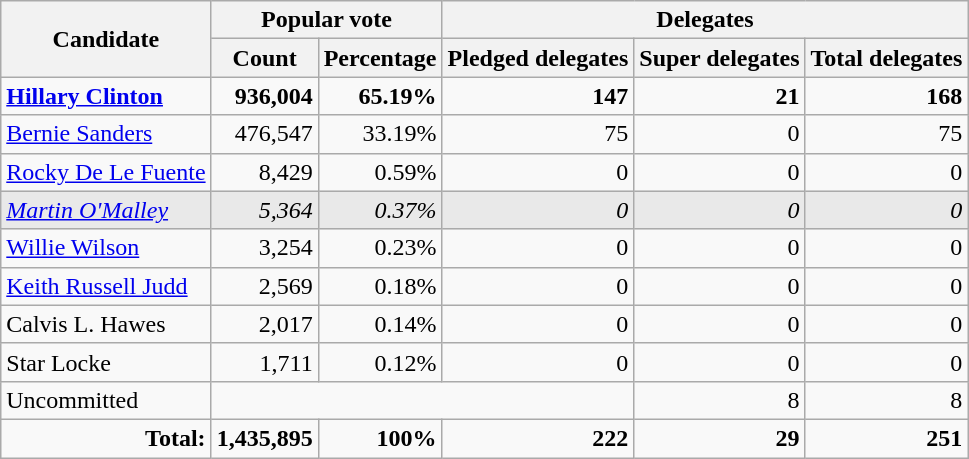<table class="wikitable">
<tr>
<th rowspan="2">Candidate</th>
<th colspan="2">Popular vote</th>
<th colspan="3">Delegates</th>
</tr>
<tr>
<th>Count</th>
<th>Percentage</th>
<th>Pledged delegates</th>
<th>Super delegates</th>
<th>Total delegates</th>
</tr>
<tr align="right" >
<td style="text-align:left;"><strong> <a href='#'>Hillary Clinton</a></strong></td>
<td><strong>936,004</strong></td>
<td><strong>65.19%</strong></td>
<td><strong>147</strong></td>
<td><strong>21</strong></td>
<td><strong>168</strong></td>
</tr>
<tr style="text-align:right;">
<td style="text-align:left;"><a href='#'>Bernie Sanders</a></td>
<td>476,547</td>
<td>33.19%</td>
<td>75</td>
<td>0</td>
<td>75</td>
</tr>
<tr style="text-align:right;">
<td style="text-align:left;"><a href='#'>Rocky De Le Fuente</a></td>
<td>8,429</td>
<td>0.59%</td>
<td>0</td>
<td>0</td>
<td>0</td>
</tr>
<tr style="text-align:right; background:#e9e9e9;">
<td style="text-align:left;"><em><a href='#'>Martin O'Malley</a></em></td>
<td><em>5,364</em></td>
<td><em>0.37%</em></td>
<td><em>0</em></td>
<td><em>0</em></td>
<td><em>0</em></td>
</tr>
<tr style="text-align:right;">
<td style="text-align:left;"><a href='#'>Willie Wilson</a></td>
<td>3,254</td>
<td>0.23%</td>
<td>0</td>
<td>0</td>
<td>0</td>
</tr>
<tr style="text-align:right;">
<td style="text-align:left;"><a href='#'>Keith Russell Judd</a></td>
<td>2,569</td>
<td>0.18%</td>
<td>0</td>
<td>0</td>
<td>0</td>
</tr>
<tr style="text-align:right;">
<td style="text-align:left;">Calvis L. Hawes</td>
<td>2,017</td>
<td>0.14%</td>
<td>0</td>
<td>0</td>
<td>0</td>
</tr>
<tr style="text-align:right;">
<td style="text-align:left;">Star Locke</td>
<td>1,711</td>
<td>0.12%</td>
<td>0</td>
<td>0</td>
<td>0</td>
</tr>
<tr style="text-align:right;">
<td style="text-align:left;">Uncommitted</td>
<td colspan="3"></td>
<td>8</td>
<td>8</td>
</tr>
<tr style="text-align:right;">
<td><strong>Total:</strong></td>
<td><strong>1,435,895</strong></td>
<td><strong>100%</strong></td>
<td><strong>222</strong></td>
<td><strong>29</strong></td>
<td><strong>251</strong></td>
</tr>
</table>
